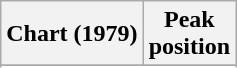<table class="wikitable sortable plainrowheaders" style="text-align:center">
<tr>
<th scope="col">Chart (1979)</th>
<th scope="col">Peak<br>position</th>
</tr>
<tr>
</tr>
<tr>
</tr>
<tr>
</tr>
</table>
